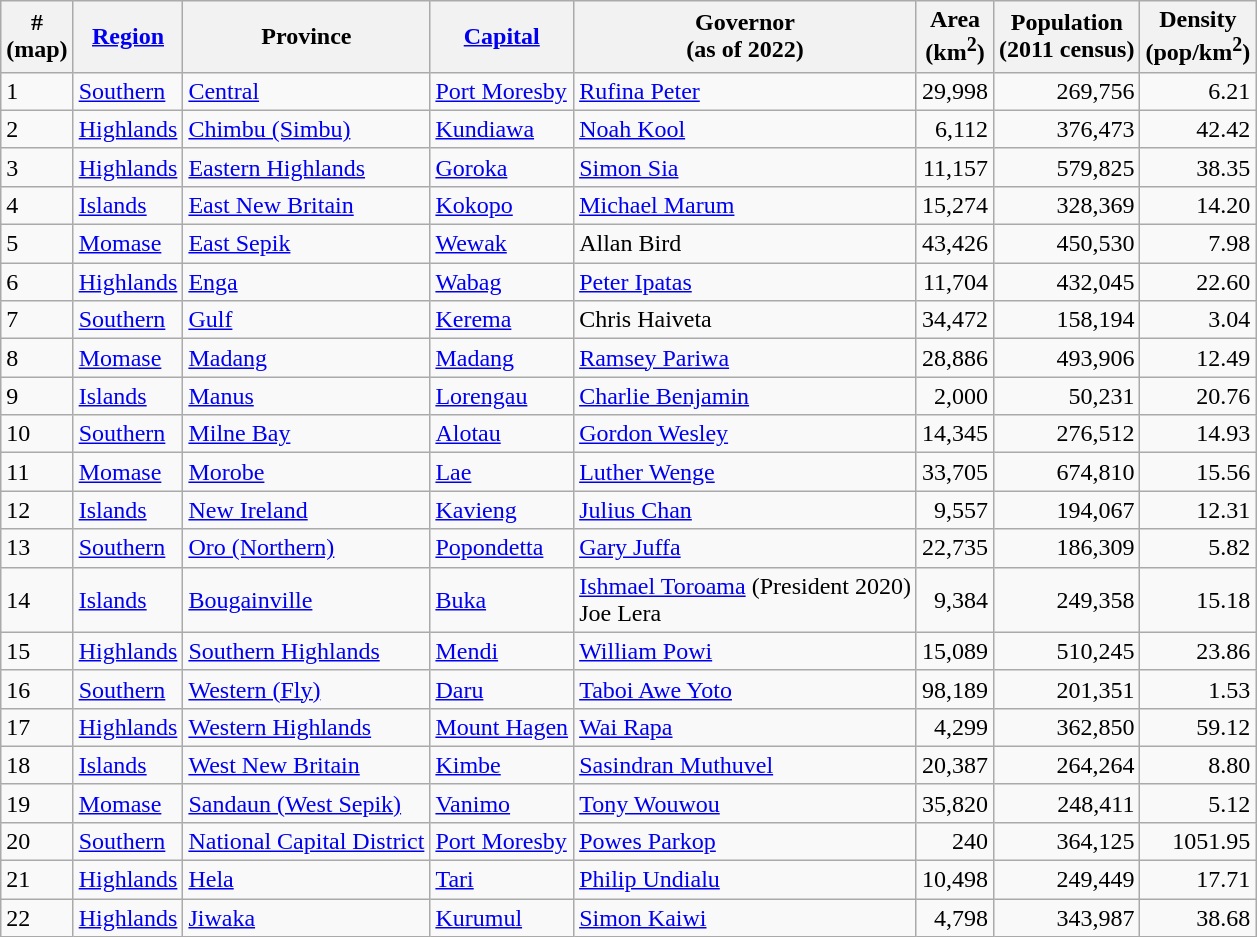<table class="wikitable sortable">
<tr>
<th>#<br>(map)</th>
<th><a href='#'>Region</a></th>
<th>Province</th>
<th><a href='#'>Capital</a></th>
<th>Governor<br>(as of 2022)</th>
<th>Area<br>(km<sup>2</sup>)</th>
<th>Population<br>(2011 census)</th>
<th>Density<br>(pop/km<sup>2</sup>)</th>
</tr>
<tr>
<td>1</td>
<td><a href='#'>Southern</a></td>
<td> <a href='#'>Central</a></td>
<td><a href='#'>Port Moresby</a></td>
<td><a href='#'>Rufina Peter</a></td>
<td align="right">29,998</td>
<td align="right">269,756</td>
<td align="right">6.21</td>
</tr>
<tr>
<td>2</td>
<td><a href='#'>Highlands</a></td>
<td> <a href='#'>Chimbu (Simbu)</a></td>
<td><a href='#'>Kundiawa</a></td>
<td><a href='#'>Noah Kool</a></td>
<td align="right">6,112</td>
<td align="right">376,473</td>
<td align="right">42.42</td>
</tr>
<tr>
<td>3</td>
<td><a href='#'>Highlands</a></td>
<td> <a href='#'>Eastern Highlands</a></td>
<td><a href='#'>Goroka</a></td>
<td><a href='#'>Simon Sia</a></td>
<td align="right">11,157</td>
<td align="right">579,825</td>
<td align="right">38.35</td>
</tr>
<tr>
<td>4</td>
<td><a href='#'>Islands</a></td>
<td> <a href='#'>East New Britain</a></td>
<td><a href='#'>Kokopo</a></td>
<td><a href='#'>Michael Marum</a></td>
<td align="right">15,274</td>
<td align="right">328,369</td>
<td align="right">14.20</td>
</tr>
<tr>
<td>5</td>
<td><a href='#'>Momase</a></td>
<td> <a href='#'>East Sepik</a></td>
<td><a href='#'>Wewak</a></td>
<td>Allan Bird</td>
<td align="right">43,426</td>
<td align="right">450,530</td>
<td align="right">7.98</td>
</tr>
<tr>
<td>6</td>
<td><a href='#'>Highlands</a></td>
<td> <a href='#'>Enga</a></td>
<td><a href='#'>Wabag</a></td>
<td><a href='#'>Peter Ipatas</a></td>
<td align="right">11,704</td>
<td align="right">432,045</td>
<td align="right">22.60</td>
</tr>
<tr>
<td>7</td>
<td><a href='#'>Southern</a></td>
<td> <a href='#'>Gulf</a></td>
<td><a href='#'>Kerema</a></td>
<td>Chris Haiveta</td>
<td align="right">34,472</td>
<td align="right">158,194</td>
<td align="right">3.04</td>
</tr>
<tr>
<td>8</td>
<td><a href='#'>Momase</a></td>
<td> <a href='#'>Madang</a></td>
<td><a href='#'>Madang</a></td>
<td><a href='#'>Ramsey Pariwa</a></td>
<td align="right">28,886</td>
<td align="right">493,906</td>
<td align="right">12.49</td>
</tr>
<tr>
<td>9</td>
<td><a href='#'>Islands</a></td>
<td> <a href='#'>Manus</a></td>
<td><a href='#'>Lorengau</a></td>
<td><a href='#'>Charlie Benjamin</a></td>
<td align="right">2,000</td>
<td align="right">50,231</td>
<td align="right">20.76</td>
</tr>
<tr>
<td>10</td>
<td><a href='#'>Southern</a></td>
<td> <a href='#'>Milne Bay</a></td>
<td><a href='#'>Alotau</a></td>
<td><a href='#'>Gordon Wesley</a></td>
<td align="right">14,345</td>
<td align="right">276,512</td>
<td align="right">14.93</td>
</tr>
<tr>
<td>11</td>
<td><a href='#'>Momase</a></td>
<td> <a href='#'>Morobe</a></td>
<td><a href='#'>Lae</a></td>
<td><a href='#'>Luther Wenge</a></td>
<td align="right">33,705</td>
<td align="right">674,810</td>
<td align="right">15.56</td>
</tr>
<tr>
<td>12</td>
<td><a href='#'>Islands</a></td>
<td> <a href='#'>New Ireland</a></td>
<td><a href='#'>Kavieng</a></td>
<td><a href='#'>Julius Chan</a></td>
<td align="right">9,557</td>
<td align="right">194,067</td>
<td align="right">12.31</td>
</tr>
<tr>
<td>13</td>
<td><a href='#'>Southern</a></td>
<td> <a href='#'>Oro (Northern)</a></td>
<td><a href='#'>Popondetta</a></td>
<td><a href='#'>Gary Juffa</a></td>
<td align="right">22,735</td>
<td align="right">186,309</td>
<td align="right">5.82</td>
</tr>
<tr>
<td>14</td>
<td><a href='#'>Islands</a></td>
<td> <a href='#'>Bougainville</a></td>
<td><a href='#'>Buka</a></td>
<td><a href='#'>Ishmael Toroama</a> (President 2020)<br>Joe Lera</td>
<td align="right">9,384</td>
<td align="right">249,358</td>
<td align="right">15.18</td>
</tr>
<tr>
<td>15</td>
<td><a href='#'>Highlands</a></td>
<td> <a href='#'>Southern Highlands</a></td>
<td><a href='#'>Mendi</a></td>
<td><a href='#'>William Powi</a></td>
<td align="right">15,089</td>
<td align="right">510,245</td>
<td align="right">23.86</td>
</tr>
<tr>
<td>16</td>
<td><a href='#'>Southern</a></td>
<td> <a href='#'>Western (Fly)</a></td>
<td><a href='#'>Daru</a></td>
<td><a href='#'>Taboi Awe Yoto</a></td>
<td align="right">98,189</td>
<td align="right">201,351</td>
<td align="right">1.53</td>
</tr>
<tr>
<td>17</td>
<td><a href='#'>Highlands</a></td>
<td> <a href='#'>Western Highlands</a></td>
<td><a href='#'>Mount Hagen</a></td>
<td><a href='#'>Wai Rapa</a></td>
<td align="right">4,299</td>
<td align="right">362,850</td>
<td align="right">59.12</td>
</tr>
<tr>
<td>18</td>
<td><a href='#'>Islands</a></td>
<td> <a href='#'>West New Britain</a></td>
<td><a href='#'>Kimbe</a></td>
<td><a href='#'>Sasindran Muthuvel</a></td>
<td align="right">20,387</td>
<td align="right">264,264</td>
<td align="right">8.80</td>
</tr>
<tr>
<td>19</td>
<td><a href='#'>Momase</a></td>
<td> <a href='#'>Sandaun (West Sepik)</a></td>
<td><a href='#'>Vanimo</a></td>
<td><a href='#'>Tony Wouwou</a></td>
<td align="right">35,820</td>
<td align="right">248,411</td>
<td align="right">5.12</td>
</tr>
<tr>
<td>20</td>
<td><a href='#'>Southern</a></td>
<td> <a href='#'>National Capital District</a></td>
<td><a href='#'>Port Moresby</a></td>
<td><a href='#'>Powes Parkop</a></td>
<td align="right">240</td>
<td align="right">364,125</td>
<td align="right">1051.95</td>
</tr>
<tr>
<td>21</td>
<td><a href='#'>Highlands</a></td>
<td> <a href='#'>Hela</a></td>
<td><a href='#'>Tari</a></td>
<td><a href='#'>Philip Undialu</a></td>
<td align="right">10,498</td>
<td align="right">249,449</td>
<td align="right">17.71</td>
</tr>
<tr>
<td>22</td>
<td><a href='#'>Highlands</a></td>
<td> <a href='#'>Jiwaka</a></td>
<td><a href='#'>Kurumul</a></td>
<td><a href='#'>Simon Kaiwi</a></td>
<td align="right">4,798</td>
<td align="right">343,987</td>
<td align="right">38.68</td>
</tr>
</table>
